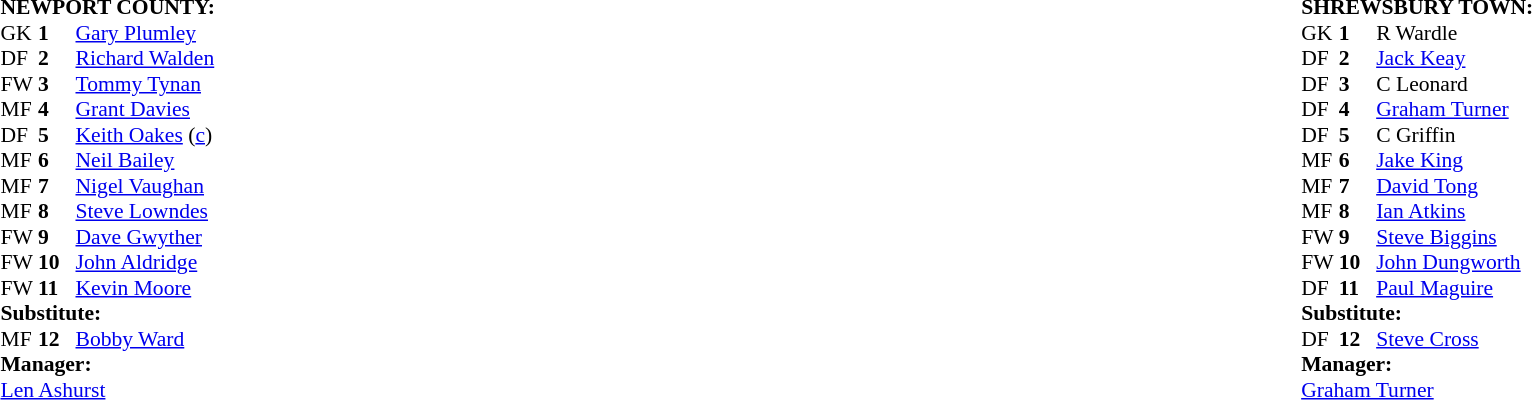<table width="100%">
<tr>
<td valign="top" width="50%"><br><table style="font-size: 90%" cellspacing="0" cellpadding="0">
<tr>
<td colspan="4"><strong>NEWPORT COUNTY:</strong></td>
</tr>
<tr>
<th width="25"></th>
<th width="25"></th>
</tr>
<tr>
<td>GK</td>
<td><strong>1</strong></td>
<td> <a href='#'>Gary Plumley</a></td>
</tr>
<tr>
<td>DF</td>
<td><strong>2</strong></td>
<td> <a href='#'>Richard Walden</a></td>
</tr>
<tr>
<td>FW</td>
<td><strong>3</strong></td>
<td> <a href='#'>Tommy Tynan</a></td>
</tr>
<tr>
<td>MF</td>
<td><strong>4</strong></td>
<td> <a href='#'>Grant Davies</a></td>
</tr>
<tr>
<td>DF</td>
<td><strong>5</strong></td>
<td> <a href='#'>Keith Oakes</a> (<a href='#'>c</a>)</td>
</tr>
<tr>
<td>MF</td>
<td><strong>6</strong></td>
<td> <a href='#'>Neil Bailey</a></td>
</tr>
<tr>
<td>MF</td>
<td><strong>7</strong></td>
<td> <a href='#'>Nigel Vaughan</a></td>
</tr>
<tr>
<td>MF</td>
<td><strong>8</strong></td>
<td> <a href='#'>Steve Lowndes</a></td>
</tr>
<tr>
<td>FW</td>
<td><strong>9</strong></td>
<td> <a href='#'>Dave Gwyther</a></td>
</tr>
<tr>
<td>FW</td>
<td><strong>10</strong></td>
<td> <a href='#'>John Aldridge</a></td>
</tr>
<tr>
<td>FW</td>
<td><strong>11</strong></td>
<td> <a href='#'>Kevin Moore</a></td>
</tr>
<tr>
<td colspan="4"><strong>Substitute:</strong></td>
</tr>
<tr>
<td>MF</td>
<td><strong>12</strong></td>
<td> <a href='#'>Bobby Ward</a></td>
</tr>
<tr>
<td colspan="4"><strong>Manager:</strong></td>
</tr>
<tr>
<td colspan="4"> <a href='#'>Len Ashurst</a></td>
</tr>
</table>
</td>
<td valign="top" width="50%"><br><table style="font-size: 90%" cellspacing="0" cellpadding="0" align="center">
<tr>
<td colspan="4"><strong>SHREWSBURY TOWN:</strong></td>
</tr>
<tr>
<th width="25"></th>
<th width="25"></th>
</tr>
<tr>
<td>GK</td>
<td><strong>1</strong></td>
<td> R Wardle</td>
</tr>
<tr>
<td>DF</td>
<td><strong>2</strong></td>
<td> <a href='#'>Jack Keay</a></td>
</tr>
<tr>
<td>DF</td>
<td><strong>3</strong></td>
<td> C Leonard</td>
</tr>
<tr>
<td>DF</td>
<td><strong>4</strong></td>
<td> <a href='#'>Graham Turner</a></td>
</tr>
<tr>
<td>DF</td>
<td><strong>5</strong></td>
<td> C Griffin</td>
</tr>
<tr>
<td>MF</td>
<td><strong>6</strong></td>
<td> <a href='#'>Jake King</a></td>
</tr>
<tr>
<td>MF</td>
<td><strong>7</strong></td>
<td> <a href='#'>David Tong</a></td>
</tr>
<tr>
<td>MF</td>
<td><strong>8</strong></td>
<td> <a href='#'>Ian Atkins</a></td>
</tr>
<tr>
<td>FW</td>
<td><strong>9</strong></td>
<td> <a href='#'>Steve Biggins</a></td>
</tr>
<tr>
<td>FW</td>
<td><strong>10</strong></td>
<td> <a href='#'>John Dungworth</a></td>
</tr>
<tr>
<td>DF</td>
<td><strong>11</strong></td>
<td> <a href='#'>Paul Maguire</a></td>
</tr>
<tr>
<td colspan="4"><strong>Substitute:</strong></td>
</tr>
<tr>
<td>DF</td>
<td><strong>12</strong></td>
<td> <a href='#'>Steve Cross</a></td>
</tr>
<tr>
<td colspan="4"><strong>Manager:</strong></td>
</tr>
<tr>
<td colspan="4"> <a href='#'>Graham Turner</a></td>
</tr>
<tr>
</tr>
</table>
</td>
</tr>
</table>
